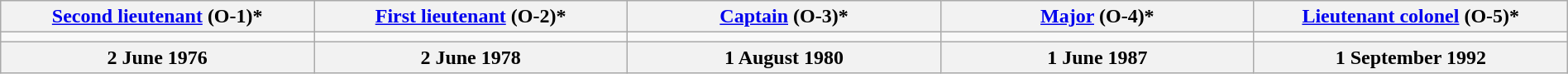<table class="wikitable"  style="margin:auto; width:100%;">
<tr>
<th><a href='#'>Second lieutenant</a> (O-1)*</th>
<th><a href='#'>First lieutenant</a> (O-2)*</th>
<th><a href='#'>Captain</a> (O-3)*</th>
<th><a href='#'>Major</a> (O-4)*</th>
<th><a href='#'>Lieutenant colonel</a> (O-5)*</th>
</tr>
<tr>
<td style="text-align:center; width:16%;"></td>
<td style="text-align:center; width:16%;"></td>
<td style="text-align:center; width:16%;"></td>
<td style="text-align:center; width:16%;"></td>
<td style="text-align:center; width:16%;"></td>
</tr>
<tr>
<th>2 June 1976</th>
<th>2 June 1978</th>
<th>1 August 1980</th>
<th>1 June 1987</th>
<th>1 September 1992</th>
</tr>
</table>
